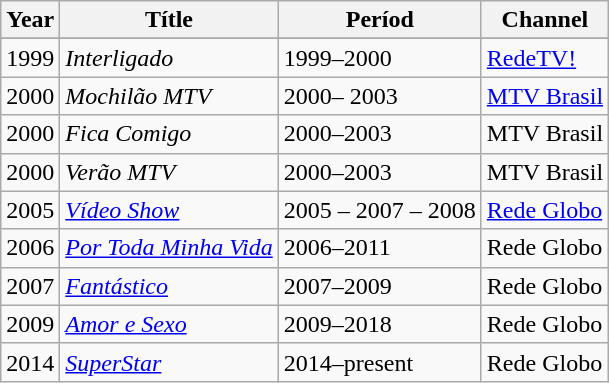<table class="wikitable">
<tr>
<th>Year</th>
<th>Títle</th>
<th>Períod</th>
<th>Channel</th>
</tr>
<tr>
</tr>
<tr>
<td>1999</td>
<td><em>Interligado</em></td>
<td>1999–2000</td>
<td><a href='#'>RedeTV!</a></td>
</tr>
<tr>
<td>2000</td>
<td><em>Mochilão MTV</em></td>
<td>2000– 2003</td>
<td><a href='#'>MTV Brasil</a></td>
</tr>
<tr>
<td>2000</td>
<td><em>Fica Comigo</em></td>
<td>2000–2003</td>
<td>MTV Brasil</td>
</tr>
<tr>
<td>2000</td>
<td><em>Verão MTV</em></td>
<td>2000–2003</td>
<td>MTV Brasil</td>
</tr>
<tr>
<td>2005</td>
<td><em><a href='#'>Vídeo Show</a></em></td>
<td>2005 – 2007 – 2008</td>
<td><a href='#'>Rede Globo</a></td>
</tr>
<tr>
<td>2006</td>
<td><em><a href='#'>Por Toda Minha Vida</a></em></td>
<td>2006–2011</td>
<td>Rede Globo</td>
</tr>
<tr>
<td>2007</td>
<td><em><a href='#'>Fantástico</a></em></td>
<td>2007–2009</td>
<td>Rede Globo</td>
</tr>
<tr>
<td>2009</td>
<td><em><a href='#'>Amor e Sexo</a></em></td>
<td>2009–2018</td>
<td>Rede Globo</td>
</tr>
<tr>
<td>2014</td>
<td><em><a href='#'>SuperStar</a></em></td>
<td>2014–present</td>
<td>Rede Globo</td>
</tr>
</table>
